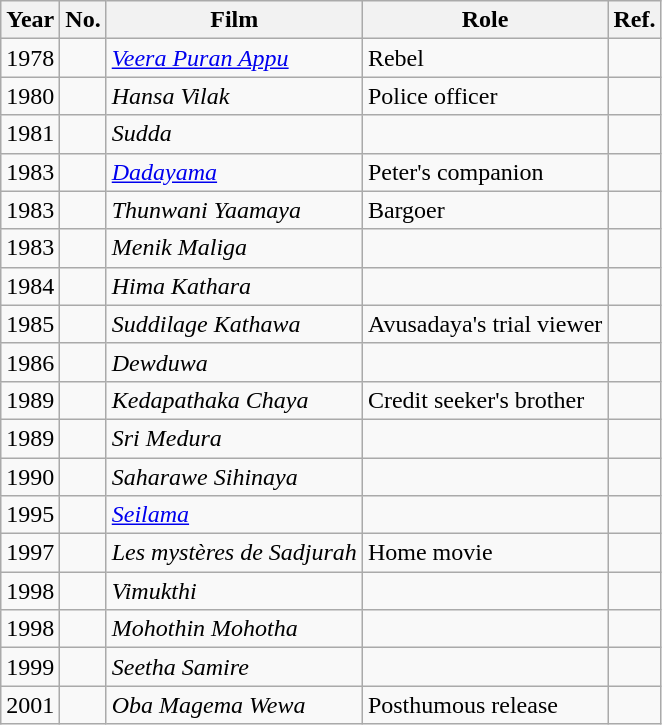<table class="wikitable">
<tr>
<th>Year</th>
<th>No.</th>
<th>Film</th>
<th>Role</th>
<th>Ref.</th>
</tr>
<tr>
<td>1978</td>
<td></td>
<td><em><a href='#'>Veera Puran Appu</a></em></td>
<td>Rebel</td>
<td></td>
</tr>
<tr>
<td>1980</td>
<td></td>
<td><em>Hansa Vilak</em></td>
<td>Police officer</td>
<td></td>
</tr>
<tr>
<td>1981</td>
<td></td>
<td><em>Sudda</em></td>
<td></td>
<td></td>
</tr>
<tr>
<td>1983</td>
<td></td>
<td><em><a href='#'>Dadayama</a></em></td>
<td>Peter's companion</td>
<td></td>
</tr>
<tr>
<td>1983</td>
<td></td>
<td><em>Thunwani Yaamaya</em></td>
<td>Bargoer</td>
<td></td>
</tr>
<tr>
<td>1983</td>
<td></td>
<td><em>Menik Maliga</em></td>
<td></td>
<td></td>
</tr>
<tr>
<td>1984</td>
<td></td>
<td><em>Hima Kathara</em></td>
<td></td>
<td></td>
</tr>
<tr>
<td>1985</td>
<td></td>
<td><em>Suddilage Kathawa</em></td>
<td>Avusadaya's trial viewer</td>
<td></td>
</tr>
<tr>
<td>1986</td>
<td></td>
<td><em>Dewduwa</em></td>
<td></td>
<td></td>
</tr>
<tr>
<td>1989</td>
<td></td>
<td><em>Kedapathaka Chaya</em></td>
<td>Credit seeker's brother</td>
<td></td>
</tr>
<tr>
<td>1989</td>
<td></td>
<td><em>Sri Medura</em></td>
<td></td>
<td></td>
</tr>
<tr>
<td>1990</td>
<td></td>
<td><em>Saharawe Sihinaya</em></td>
<td></td>
<td></td>
</tr>
<tr>
<td>1995</td>
<td></td>
<td><em><a href='#'>Seilama</a></em></td>
<td></td>
<td></td>
</tr>
<tr>
<td>1997</td>
<td></td>
<td><em>Les mystères de Sadjurah</em></td>
<td>Home movie</td>
<td></td>
</tr>
<tr>
<td>1998</td>
<td></td>
<td><em>Vimukthi</em></td>
<td></td>
<td></td>
</tr>
<tr>
<td>1998</td>
<td></td>
<td><em>Mohothin Mohotha</em></td>
<td></td>
<td></td>
</tr>
<tr>
<td>1999</td>
<td></td>
<td><em>Seetha Samire</em></td>
<td></td>
<td></td>
</tr>
<tr>
<td>2001</td>
<td></td>
<td><em>Oba Magema Wewa</em></td>
<td>Posthumous release</td>
<td></td>
</tr>
</table>
